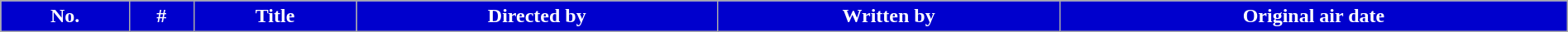<table class="wikitable plainrowheaders" style="width:100%; margin-auto;">
<tr style="color:white">
<th scope="col" style="background-color:#0000CD;">No.</th>
<th scope="col" style="background-color:#0000CD;">#</th>
<th scope="col" style="background-color:#0000CD;">Title</th>
<th scope="col" style="background-color:#0000CD;">Directed by</th>
<th scope="col" style="background-color:#0000CD;">Written by</th>
<th scope="col" style="background-color:#0000CD;">Original air date<br>











</th>
</tr>
</table>
